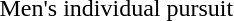<table>
<tr>
<td>Men's individual pursuit</td>
<td></td>
<td></td>
<td></td>
</tr>
</table>
